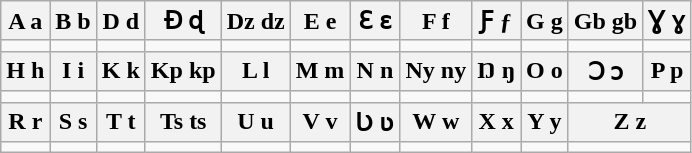<table class="wikitable" style="text-align:center;">
<tr>
<th>A a</th>
<th>B b</th>
<th>D d</th>
<th>Ɖ ɖ</th>
<th>Dz dz</th>
<th>E e</th>
<th>Ɛ ɛ</th>
<th>F f</th>
<th>Ƒ ƒ</th>
<th>G g</th>
<th>Gb gb</th>
<th>Ɣ ɣ</th>
</tr>
<tr>
<td></td>
<td></td>
<td></td>
<td></td>
<td></td>
<td></td>
<td></td>
<td></td>
<td></td>
<td></td>
<td></td>
<td></td>
</tr>
<tr>
<th>H h</th>
<th>I i</th>
<th>K k</th>
<th>Kp kp</th>
<th>L l</th>
<th>M m</th>
<th>N n</th>
<th>Ny ny</th>
<th>Ŋ ŋ</th>
<th>O o</th>
<th>Ɔ ɔ</th>
<th>P p</th>
</tr>
<tr>
<td></td>
<td></td>
<td></td>
<td></td>
<td></td>
<td></td>
<td></td>
<td></td>
<td></td>
<td></td>
<td></td>
<td></td>
</tr>
<tr>
<th>R r</th>
<th>S s</th>
<th>T t</th>
<th>Ts ts</th>
<th>U u</th>
<th>V v</th>
<th>Ʋ ʋ</th>
<th>W w</th>
<th>X x</th>
<th>Y y</th>
<th colspan="2">Z z</th>
</tr>
<tr align="center">
<td></td>
<td></td>
<td></td>
<td></td>
<td></td>
<td></td>
<td></td>
<td></td>
<td></td>
<td></td>
<td colspan="2"></td>
</tr>
</table>
